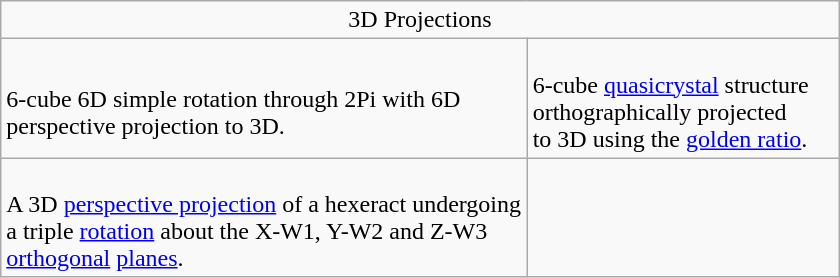<table class="wikitable" width=560>
<tr>
<td colspan=2 valign=top align=center>3D Projections</td>
</tr>
<tr>
<td><br>6-cube 6D simple rotation through 2Pi with 6D perspective projection to 3D.</td>
<td><br>6-cube <a href='#'>quasicrystal</a> structure orthographically projected<br> to 3D using the <a href='#'>golden ratio</a>.</td>
</tr>
<tr>
<td><br>A 3D <a href='#'>perspective projection</a> of a hexeract undergoing a triple <a href='#'>rotation</a> about the X-W1, Y-W2 and Z-W3 <a href='#'>orthogonal</a> <a href='#'>planes</a>.</td>
</tr>
</table>
